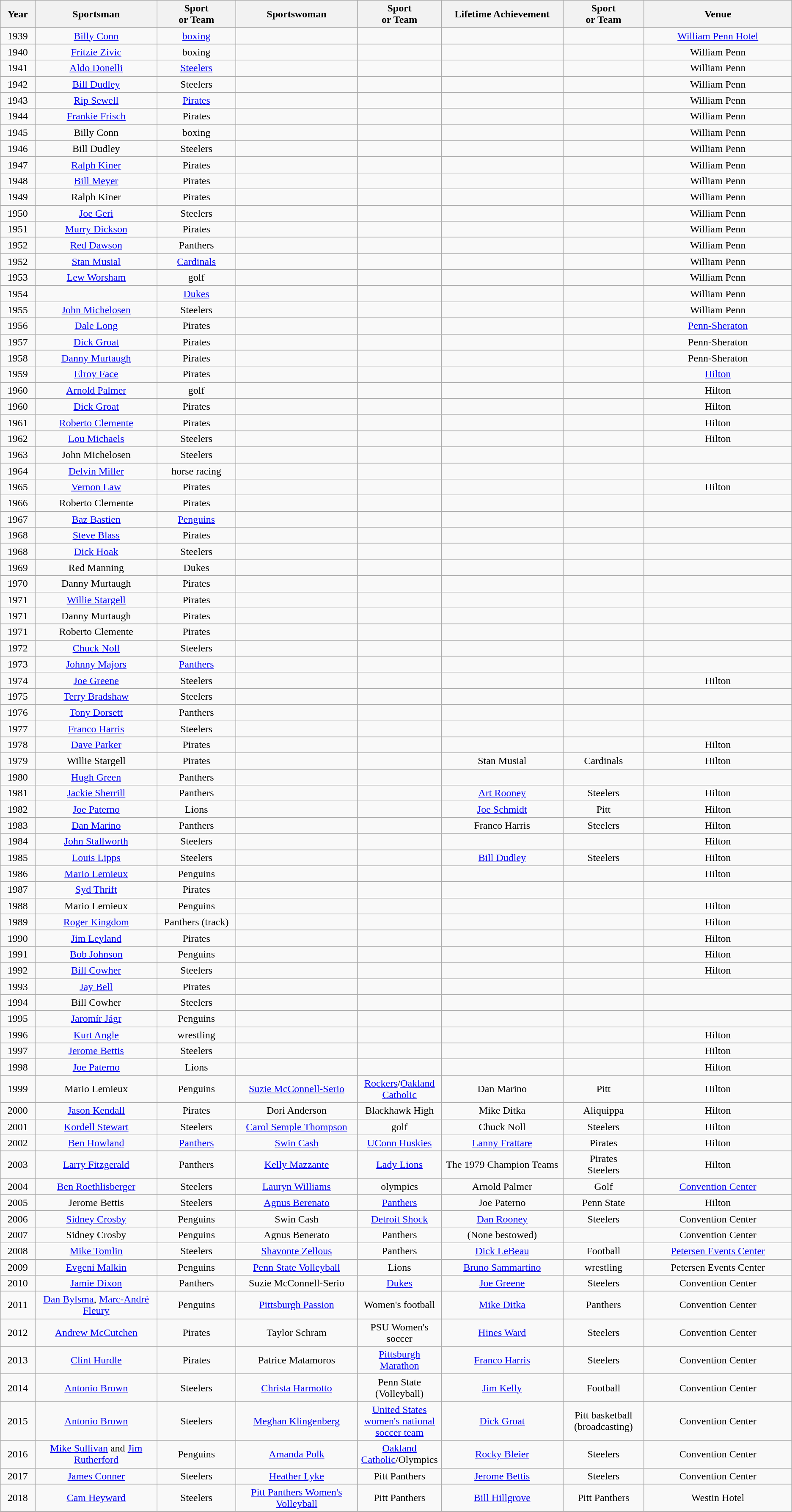<table class="wikitable sortable" style="text-align:center">
<tr>
<th scope="col" style="width:50px;">Year</th>
<th scope="col" style="width:200px;">Sportsman</th>
<th scope="col" style="width:125px;">Sport<br>or Team</th>
<th scope="col" style="width:200px;">Sportswoman</th>
<th scope="col" style="width:125px;">Sport<br>or Team</th>
<th scope="col" style="width:200px;">Lifetime Achievement</th>
<th scope="col" style="width:125px;">Sport<br>or Team</th>
<th scope="col" style="width:250px;">Venue</th>
</tr>
<tr>
<td>1939</td>
<td><a href='#'>Billy Conn</a></td>
<td><a href='#'>boxing</a></td>
<td></td>
<td></td>
<td></td>
<td></td>
<td><a href='#'>William Penn Hotel</a></td>
</tr>
<tr>
<td>1940</td>
<td><a href='#'>Fritzie Zivic</a></td>
<td>boxing</td>
<td></td>
<td></td>
<td></td>
<td></td>
<td>William Penn </td>
</tr>
<tr>
<td>1941</td>
<td><a href='#'>Aldo Donelli</a></td>
<td><a href='#'>Steelers</a></td>
<td></td>
<td></td>
<td></td>
<td></td>
<td>William Penn </td>
</tr>
<tr>
<td>1942</td>
<td><a href='#'>Bill Dudley</a></td>
<td>Steelers</td>
<td></td>
<td></td>
<td></td>
<td></td>
<td>William Penn </td>
</tr>
<tr>
<td>1943</td>
<td><a href='#'>Rip Sewell</a></td>
<td><a href='#'>Pirates</a></td>
<td></td>
<td></td>
<td></td>
<td></td>
<td>William Penn </td>
</tr>
<tr>
<td>1944</td>
<td><a href='#'>Frankie Frisch</a></td>
<td>Pirates</td>
<td></td>
<td></td>
<td></td>
<td></td>
<td>William Penn </td>
</tr>
<tr>
<td>1945</td>
<td>Billy Conn</td>
<td>boxing</td>
<td></td>
<td></td>
<td></td>
<td></td>
<td>William Penn </td>
</tr>
<tr>
<td>1946</td>
<td>Bill Dudley</td>
<td>Steelers</td>
<td></td>
<td></td>
<td></td>
<td></td>
<td>William Penn </td>
</tr>
<tr>
<td>1947</td>
<td><a href='#'>Ralph Kiner</a></td>
<td>Pirates</td>
<td></td>
<td></td>
<td></td>
<td></td>
<td>William Penn </td>
</tr>
<tr>
<td>1948</td>
<td><a href='#'>Bill Meyer</a></td>
<td>Pirates</td>
<td></td>
<td></td>
<td></td>
<td></td>
<td>William Penn </td>
</tr>
<tr>
<td>1949</td>
<td>Ralph Kiner</td>
<td>Pirates</td>
<td></td>
<td></td>
<td></td>
<td></td>
<td>William Penn </td>
</tr>
<tr>
<td>1950</td>
<td><a href='#'>Joe Geri</a></td>
<td>Steelers</td>
<td></td>
<td></td>
<td></td>
<td></td>
<td>William Penn </td>
</tr>
<tr>
<td>1951</td>
<td><a href='#'>Murry Dickson</a></td>
<td>Pirates</td>
<td></td>
<td></td>
<td></td>
<td></td>
<td>William Penn </td>
</tr>
<tr>
<td>1952</td>
<td><a href='#'>Red Dawson</a></td>
<td>Panthers</td>
<td></td>
<td></td>
<td></td>
<td></td>
<td>William Penn </td>
</tr>
<tr>
<td>1952</td>
<td><a href='#'>Stan Musial</a></td>
<td><a href='#'>Cardinals</a></td>
<td></td>
<td></td>
<td></td>
<td></td>
<td>William Penn </td>
</tr>
<tr>
<td>1953</td>
<td><a href='#'>Lew Worsham</a></td>
<td>golf</td>
<td></td>
<td></td>
<td></td>
<td></td>
<td>William Penn </td>
</tr>
<tr>
<td>1954</td>
<td></td>
<td><a href='#'>Dukes</a></td>
<td></td>
<td></td>
<td></td>
<td></td>
<td>William Penn </td>
</tr>
<tr>
<td>1955</td>
<td><a href='#'>John Michelosen</a></td>
<td>Steelers</td>
<td></td>
<td></td>
<td></td>
<td></td>
<td>William Penn </td>
</tr>
<tr>
<td>1956</td>
<td><a href='#'>Dale Long</a></td>
<td>Pirates</td>
<td></td>
<td></td>
<td></td>
<td></td>
<td><a href='#'>Penn-Sheraton</a></td>
</tr>
<tr>
<td>1957</td>
<td><a href='#'>Dick Groat</a></td>
<td>Pirates</td>
<td></td>
<td></td>
<td></td>
<td></td>
<td>Penn-Sheraton </td>
</tr>
<tr>
<td>1958</td>
<td><a href='#'>Danny Murtaugh</a></td>
<td>Pirates</td>
<td></td>
<td></td>
<td></td>
<td></td>
<td>Penn-Sheraton </td>
</tr>
<tr>
<td>1959</td>
<td><a href='#'>Elroy Face</a></td>
<td>Pirates</td>
<td></td>
<td></td>
<td></td>
<td></td>
<td><a href='#'>Hilton</a></td>
</tr>
<tr>
<td>1960</td>
<td><a href='#'>Arnold Palmer</a></td>
<td>golf</td>
<td></td>
<td></td>
<td></td>
<td></td>
<td>Hilton </td>
</tr>
<tr>
<td>1960</td>
<td><a href='#'>Dick Groat</a></td>
<td>Pirates</td>
<td></td>
<td></td>
<td></td>
<td></td>
<td>Hilton </td>
</tr>
<tr>
<td>1961</td>
<td><a href='#'>Roberto Clemente</a></td>
<td>Pirates</td>
<td></td>
<td></td>
<td></td>
<td></td>
<td>Hilton </td>
</tr>
<tr>
<td>1962</td>
<td><a href='#'>Lou Michaels</a></td>
<td>Steelers</td>
<td></td>
<td></td>
<td></td>
<td></td>
<td>Hilton </td>
</tr>
<tr>
<td>1963</td>
<td>John Michelosen</td>
<td>Steelers</td>
<td></td>
<td></td>
<td></td>
<td></td>
<td></td>
</tr>
<tr>
<td>1964</td>
<td><a href='#'>Delvin Miller</a></td>
<td>horse racing</td>
<td></td>
<td></td>
<td></td>
<td></td>
<td></td>
</tr>
<tr>
<td>1965</td>
<td><a href='#'>Vernon Law</a></td>
<td>Pirates</td>
<td></td>
<td></td>
<td></td>
<td></td>
<td>Hilton </td>
</tr>
<tr>
<td>1966</td>
<td>Roberto Clemente</td>
<td>Pirates</td>
<td></td>
<td></td>
<td></td>
<td></td>
<td></td>
</tr>
<tr>
<td>1967</td>
<td><a href='#'>Baz Bastien</a></td>
<td><a href='#'>Penguins</a></td>
<td></td>
<td></td>
<td></td>
<td></td>
<td></td>
</tr>
<tr>
<td>1968</td>
<td><a href='#'>Steve Blass</a></td>
<td>Pirates</td>
<td></td>
<td></td>
<td></td>
<td></td>
<td></td>
</tr>
<tr>
<td>1968</td>
<td><a href='#'>Dick Hoak</a></td>
<td>Steelers</td>
<td></td>
<td></td>
<td></td>
<td></td>
<td></td>
</tr>
<tr>
<td>1969</td>
<td>Red Manning</td>
<td>Dukes</td>
<td></td>
<td></td>
<td></td>
<td></td>
<td></td>
</tr>
<tr>
<td>1970</td>
<td>Danny Murtaugh</td>
<td>Pirates</td>
<td></td>
<td></td>
<td></td>
<td></td>
<td></td>
</tr>
<tr>
<td>1971</td>
<td><a href='#'>Willie Stargell</a></td>
<td>Pirates</td>
<td></td>
<td></td>
<td></td>
<td></td>
<td></td>
</tr>
<tr>
<td>1971</td>
<td>Danny Murtaugh</td>
<td>Pirates</td>
<td></td>
<td></td>
<td></td>
<td></td>
<td></td>
</tr>
<tr>
<td>1971</td>
<td>Roberto Clemente</td>
<td>Pirates</td>
<td></td>
<td></td>
<td></td>
<td></td>
<td></td>
</tr>
<tr>
<td>1972</td>
<td><a href='#'>Chuck Noll</a></td>
<td>Steelers</td>
<td></td>
<td></td>
<td></td>
<td></td>
<td></td>
</tr>
<tr>
<td>1973</td>
<td><a href='#'>Johnny Majors</a></td>
<td><a href='#'>Panthers</a></td>
<td></td>
<td></td>
<td></td>
<td></td>
<td></td>
</tr>
<tr>
<td>1974</td>
<td><a href='#'>Joe Greene</a></td>
<td>Steelers</td>
<td></td>
<td></td>
<td></td>
<td></td>
<td>Hilton</td>
</tr>
<tr>
<td>1975</td>
<td><a href='#'>Terry Bradshaw</a></td>
<td>Steelers</td>
<td></td>
<td></td>
<td></td>
<td></td>
<td></td>
</tr>
<tr>
<td>1976</td>
<td><a href='#'>Tony Dorsett</a></td>
<td>Panthers</td>
<td></td>
<td></td>
<td></td>
<td></td>
<td></td>
</tr>
<tr>
<td>1977</td>
<td><a href='#'>Franco Harris</a></td>
<td>Steelers</td>
<td></td>
<td></td>
<td></td>
<td></td>
<td></td>
</tr>
<tr>
<td>1978</td>
<td><a href='#'>Dave Parker</a></td>
<td>Pirates</td>
<td></td>
<td></td>
<td></td>
<td></td>
<td>Hilton</td>
</tr>
<tr>
<td>1979</td>
<td>Willie Stargell</td>
<td>Pirates</td>
<td></td>
<td></td>
<td>Stan Musial</td>
<td>Cardinals</td>
<td>Hilton</td>
</tr>
<tr>
<td>1980</td>
<td><a href='#'>Hugh Green</a></td>
<td>Panthers</td>
<td></td>
<td></td>
<td></td>
<td></td>
<td></td>
</tr>
<tr>
<td>1981</td>
<td><a href='#'>Jackie Sherrill</a></td>
<td>Panthers</td>
<td></td>
<td></td>
<td><a href='#'>Art Rooney</a></td>
<td>Steelers</td>
<td>Hilton </td>
</tr>
<tr>
<td>1982</td>
<td><a href='#'>Joe Paterno</a></td>
<td>Lions</td>
<td></td>
<td></td>
<td><a href='#'>Joe Schmidt</a></td>
<td>Pitt</td>
<td>Hilton</td>
</tr>
<tr>
<td>1983</td>
<td><a href='#'>Dan Marino</a></td>
<td>Panthers</td>
<td></td>
<td></td>
<td>Franco Harris</td>
<td>Steelers</td>
<td>Hilton</td>
</tr>
<tr>
<td>1984</td>
<td><a href='#'>John Stallworth</a></td>
<td>Steelers</td>
<td></td>
<td></td>
<td></td>
<td></td>
<td>Hilton</td>
</tr>
<tr>
<td>1985</td>
<td><a href='#'>Louis Lipps</a></td>
<td>Steelers</td>
<td></td>
<td></td>
<td><a href='#'>Bill Dudley</a></td>
<td>Steelers</td>
<td>Hilton</td>
</tr>
<tr>
<td>1986</td>
<td><a href='#'>Mario Lemieux</a></td>
<td>Penguins</td>
<td></td>
<td></td>
<td></td>
<td></td>
<td>Hilton</td>
</tr>
<tr>
<td>1987</td>
<td><a href='#'>Syd Thrift</a></td>
<td>Pirates</td>
<td></td>
<td></td>
<td></td>
<td></td>
<td></td>
</tr>
<tr>
<td>1988</td>
<td>Mario Lemieux</td>
<td>Penguins</td>
<td></td>
<td></td>
<td></td>
<td></td>
<td>Hilton</td>
</tr>
<tr>
<td>1989</td>
<td><a href='#'>Roger Kingdom</a></td>
<td>Panthers (track)</td>
<td></td>
<td></td>
<td></td>
<td></td>
<td>Hilton</td>
</tr>
<tr>
<td>1990</td>
<td><a href='#'>Jim Leyland</a></td>
<td>Pirates</td>
<td></td>
<td></td>
<td></td>
<td></td>
<td>Hilton</td>
</tr>
<tr>
<td>1991</td>
<td><a href='#'>Bob Johnson</a></td>
<td>Penguins</td>
<td></td>
<td></td>
<td></td>
<td></td>
<td>Hilton</td>
</tr>
<tr>
<td>1992</td>
<td><a href='#'>Bill Cowher</a></td>
<td>Steelers</td>
<td></td>
<td></td>
<td></td>
<td></td>
<td>Hilton </td>
</tr>
<tr>
<td>1993</td>
<td><a href='#'>Jay Bell</a></td>
<td>Pirates</td>
<td></td>
<td></td>
<td></td>
<td></td>
<td></td>
</tr>
<tr>
<td>1994</td>
<td>Bill Cowher</td>
<td>Steelers</td>
<td></td>
<td></td>
<td></td>
<td></td>
<td></td>
</tr>
<tr>
<td>1995</td>
<td><a href='#'>Jaromír Jágr</a></td>
<td>Penguins</td>
<td></td>
<td></td>
<td></td>
<td></td>
<td></td>
</tr>
<tr>
<td>1996</td>
<td><a href='#'>Kurt Angle</a></td>
<td>wrestling</td>
<td></td>
<td></td>
<td></td>
<td></td>
<td>Hilton</td>
</tr>
<tr>
<td>1997</td>
<td><a href='#'>Jerome Bettis</a></td>
<td>Steelers</td>
<td></td>
<td></td>
<td></td>
<td></td>
<td>Hilton</td>
</tr>
<tr>
<td>1998</td>
<td><a href='#'>Joe Paterno</a></td>
<td>Lions</td>
<td></td>
<td></td>
<td></td>
<td></td>
<td>Hilton</td>
</tr>
<tr>
<td>1999</td>
<td>Mario Lemieux</td>
<td>Penguins</td>
<td><a href='#'>Suzie McConnell-Serio</a></td>
<td><a href='#'>Rockers</a>/<a href='#'>Oakland Catholic</a></td>
<td>Dan Marino</td>
<td>Pitt</td>
<td>Hilton</td>
</tr>
<tr>
<td>2000</td>
<td><a href='#'>Jason Kendall</a></td>
<td>Pirates</td>
<td>Dori Anderson</td>
<td>Blackhawk High</td>
<td>Mike Ditka</td>
<td>Aliquippa</td>
<td>Hilton</td>
</tr>
<tr>
<td>2001</td>
<td><a href='#'>Kordell Stewart</a></td>
<td>Steelers</td>
<td><a href='#'>Carol Semple Thompson</a></td>
<td>golf</td>
<td>Chuck Noll</td>
<td>Steelers</td>
<td>Hilton</td>
</tr>
<tr>
<td>2002</td>
<td><a href='#'>Ben Howland</a></td>
<td><a href='#'>Panthers</a></td>
<td><a href='#'>Swin Cash</a></td>
<td><a href='#'>UConn Huskies</a></td>
<td><a href='#'>Lanny Frattare</a></td>
<td>Pirates</td>
<td>Hilton</td>
</tr>
<tr>
<td>2003</td>
<td><a href='#'>Larry Fitzgerald</a></td>
<td>Panthers</td>
<td><a href='#'>Kelly Mazzante</a></td>
<td><a href='#'>Lady Lions</a></td>
<td>The 1979 Champion Teams</td>
<td>Pirates<br> Steelers</td>
<td>Hilton</td>
</tr>
<tr>
<td>2004</td>
<td><a href='#'>Ben Roethlisberger</a></td>
<td>Steelers</td>
<td><a href='#'>Lauryn Williams</a></td>
<td>olympics</td>
<td>Arnold Palmer</td>
<td>Golf</td>
<td><a href='#'>Convention Center</a></td>
</tr>
<tr>
<td>2005</td>
<td>Jerome Bettis</td>
<td>Steelers</td>
<td><a href='#'>Agnus Berenato</a></td>
<td><a href='#'>Panthers</a></td>
<td>Joe Paterno</td>
<td>Penn State</td>
<td>Hilton</td>
</tr>
<tr>
<td>2006</td>
<td><a href='#'>Sidney Crosby</a></td>
<td>Penguins</td>
<td>Swin Cash</td>
<td><a href='#'>Detroit Shock</a></td>
<td><a href='#'>Dan Rooney</a></td>
<td>Steelers</td>
<td>Convention Center</td>
</tr>
<tr>
<td>2007</td>
<td>Sidney Crosby</td>
<td>Penguins</td>
<td>Agnus Benerato</td>
<td>Panthers</td>
<td>(None bestowed)</td>
<td></td>
<td>Convention Center</td>
</tr>
<tr>
<td>2008</td>
<td><a href='#'>Mike Tomlin</a></td>
<td>Steelers</td>
<td><a href='#'>Shavonte Zellous</a></td>
<td>Panthers</td>
<td><a href='#'>Dick LeBeau</a></td>
<td>Football</td>
<td><a href='#'>Petersen Events Center</a></td>
</tr>
<tr>
<td>2009</td>
<td><a href='#'>Evgeni Malkin</a></td>
<td>Penguins</td>
<td><a href='#'>Penn State Volleyball</a></td>
<td>Lions</td>
<td><a href='#'>Bruno Sammartino</a></td>
<td>wrestling</td>
<td>Petersen Events Center </td>
</tr>
<tr>
<td>2010</td>
<td><a href='#'>Jamie Dixon</a></td>
<td>Panthers </td>
<td>Suzie McConnell-Serio</td>
<td><a href='#'>Dukes</a></td>
<td><a href='#'>Joe Greene</a></td>
<td>Steelers</td>
<td>Convention Center </td>
</tr>
<tr>
<td>2011</td>
<td><a href='#'>Dan Bylsma</a>, <a href='#'>Marc-André Fleury</a></td>
<td>Penguins</td>
<td><a href='#'>Pittsburgh Passion</a></td>
<td>Women's football</td>
<td><a href='#'>Mike Ditka</a></td>
<td>Panthers</td>
<td>Convention Center</td>
</tr>
<tr>
<td>2012</td>
<td><a href='#'>Andrew McCutchen</a></td>
<td>Pirates</td>
<td>Taylor Schram</td>
<td>PSU Women's soccer</td>
<td><a href='#'>Hines Ward</a></td>
<td>Steelers</td>
<td>Convention Center</td>
</tr>
<tr>
<td>2013</td>
<td><a href='#'>Clint Hurdle</a></td>
<td>Pirates</td>
<td>Patrice Matamoros</td>
<td><a href='#'>Pittsburgh Marathon</a></td>
<td><a href='#'>Franco Harris</a></td>
<td>Steelers</td>
<td>Convention Center</td>
</tr>
<tr>
<td>2014</td>
<td><a href='#'>Antonio Brown</a></td>
<td>Steelers</td>
<td><a href='#'>Christa Harmotto</a></td>
<td>Penn State (Volleyball)</td>
<td><a href='#'>Jim Kelly</a></td>
<td>Football </td>
<td>Convention Center</td>
</tr>
<tr>
<td>2015</td>
<td><a href='#'>Antonio Brown</a></td>
<td>Steelers</td>
<td><a href='#'>Meghan Klingenberg</a></td>
<td><a href='#'>United States women's national soccer team</a></td>
<td><a href='#'>Dick Groat</a></td>
<td>Pitt basketball (broadcasting)</td>
<td>Convention Center</td>
</tr>
<tr>
<td>2016</td>
<td><a href='#'>Mike Sullivan</a> and <a href='#'>Jim Rutherford</a></td>
<td>Penguins</td>
<td><a href='#'>Amanda Polk</a></td>
<td><a href='#'>Oakland Catholic</a>/Olympics</td>
<td><a href='#'>Rocky Bleier</a></td>
<td>Steelers </td>
<td>Convention Center</td>
</tr>
<tr>
<td>2017</td>
<td><a href='#'>James Conner</a></td>
<td>Steelers</td>
<td><a href='#'>Heather Lyke</a></td>
<td>Pitt Panthers</td>
<td><a href='#'>Jerome Bettis</a></td>
<td>Steelers </td>
<td>Convention Center</td>
</tr>
<tr>
<td>2018</td>
<td><a href='#'>Cam Heyward</a></td>
<td>Steelers</td>
<td><a href='#'>Pitt Panthers Women's Volleyball</a></td>
<td>Pitt Panthers</td>
<td><a href='#'>Bill Hillgrove</a></td>
<td>Pitt Panthers </td>
<td>Westin Hotel</td>
</tr>
</table>
